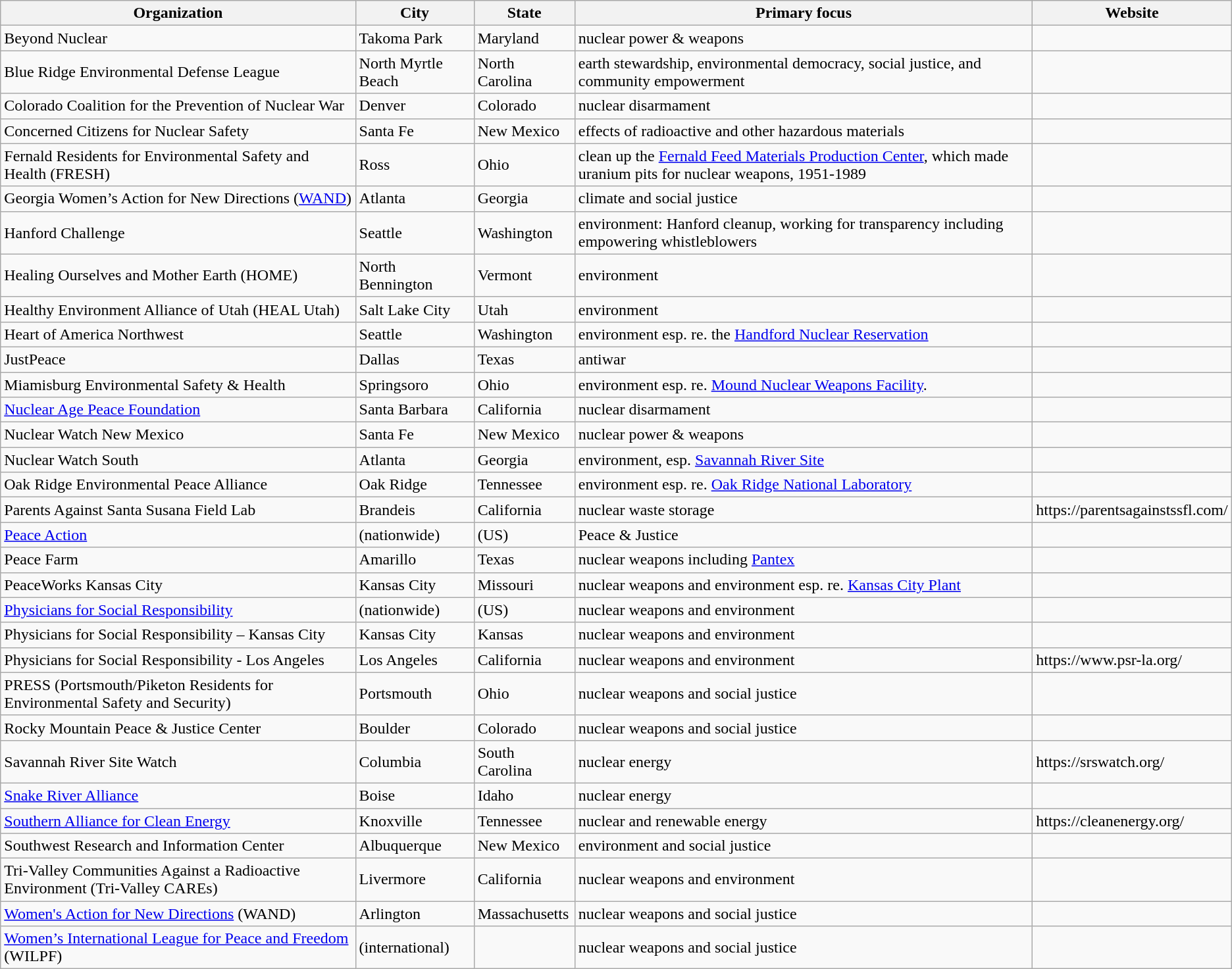<table class="wikitable sortable">
<tr>
<th scope="col">Organization</th>
<th scope="col">City</th>
<th scope="col">State</th>
<th scope="col">Primary focus</th>
<th scope="col">Website</th>
</tr>
<tr>
<td>Beyond Nuclear</td>
<td>Takoma Park</td>
<td>Maryland</td>
<td>nuclear power & weapons</td>
<td></td>
</tr>
<tr>
<td>Blue Ridge Environmental Defense League</td>
<td>North Myrtle Beach</td>
<td>North Carolina</td>
<td>earth stewardship, environmental democracy, social justice, and community empowerment</td>
<td></td>
</tr>
<tr>
<td>Colorado Coalition for the Prevention of Nuclear War</td>
<td>Denver</td>
<td>Colorado</td>
<td>nuclear disarmament</td>
<td></td>
</tr>
<tr>
<td>Concerned Citizens for Nuclear Safety</td>
<td>Santa Fe</td>
<td>New Mexico</td>
<td>effects of radioactive and other hazardous materials</td>
<td></td>
</tr>
<tr>
<td>Fernald Residents for Environmental Safety and Health (FRESH)</td>
<td>Ross</td>
<td>Ohio</td>
<td>clean up the <a href='#'>Fernald Feed Materials Production Center</a>, which made uranium pits for nuclear weapons, 1951-1989</td>
<td></td>
</tr>
<tr>
<td>Georgia Women’s Action for New Directions (<a href='#'>WAND</a>)</td>
<td>Atlanta</td>
<td>Georgia</td>
<td>climate and social justice</td>
<td></td>
</tr>
<tr>
<td>Hanford Challenge</td>
<td>Seattle</td>
<td>Washington</td>
<td>environment: Hanford cleanup, working for transparency including empowering whistleblowers</td>
<td></td>
</tr>
<tr>
<td>Healing Ourselves and Mother Earth (HOME)</td>
<td>North Bennington</td>
<td>Vermont</td>
<td>environment</td>
<td></td>
</tr>
<tr>
<td>Healthy Environment Alliance of Utah (HEAL Utah)</td>
<td>Salt Lake City</td>
<td>Utah</td>
<td>environment</td>
<td></td>
</tr>
<tr>
<td>Heart of America Northwest</td>
<td>Seattle</td>
<td>Washington</td>
<td>environment esp. re. the <a href='#'>Handford Nuclear Reservation</a></td>
<td></td>
</tr>
<tr>
<td>JustPeace</td>
<td>Dallas</td>
<td>Texas</td>
<td>antiwar</td>
<td></td>
</tr>
<tr>
<td>Miamisburg Environmental Safety & Health</td>
<td>Springsoro</td>
<td>Ohio</td>
<td>environment esp. re. <a href='#'>Mound Nuclear Weapons Facility</a>.</td>
<td></td>
</tr>
<tr>
<td><a href='#'>Nuclear Age Peace Foundation</a></td>
<td>Santa Barbara</td>
<td>California</td>
<td>nuclear disarmament</td>
<td></td>
</tr>
<tr>
<td>Nuclear Watch New Mexico</td>
<td>Santa Fe</td>
<td>New Mexico</td>
<td>nuclear power & weapons</td>
<td></td>
</tr>
<tr>
<td>Nuclear Watch South</td>
<td>Atlanta</td>
<td>Georgia</td>
<td>environment, esp. <a href='#'>Savannah River Site</a></td>
<td></td>
</tr>
<tr>
<td>Oak Ridge Environmental Peace Alliance</td>
<td>Oak Ridge</td>
<td>Tennessee</td>
<td>environment esp. re. <a href='#'>Oak Ridge National Laboratory</a></td>
<td></td>
</tr>
<tr>
<td>Parents Against Santa Susana Field Lab</td>
<td>Brandeis</td>
<td>California</td>
<td>nuclear waste storage</td>
<td>https://parentsagainstssfl.com/</td>
</tr>
<tr>
<td><a href='#'>Peace Action</a></td>
<td>(nationwide)</td>
<td>(US)</td>
<td>Peace & Justice</td>
<td></td>
</tr>
<tr>
<td>Peace Farm</td>
<td>Amarillo</td>
<td>Texas</td>
<td>nuclear weapons including <a href='#'>Pantex</a></td>
<td></td>
</tr>
<tr>
<td>PeaceWorks Kansas City</td>
<td>Kansas City</td>
<td>Missouri</td>
<td>nuclear weapons and environment esp. re. <a href='#'>Kansas City Plant</a></td>
<td></td>
</tr>
<tr>
<td><a href='#'>Physicians for Social Responsibility</a></td>
<td>(nationwide)</td>
<td>(US)</td>
<td>nuclear weapons and environment</td>
<td></td>
</tr>
<tr>
<td>Physicians for Social Responsibility – Kansas City</td>
<td>Kansas City</td>
<td>Kansas</td>
<td>nuclear weapons and environment</td>
<td></td>
</tr>
<tr>
<td>Physicians for Social Responsibility - Los Angeles</td>
<td>Los Angeles</td>
<td>California</td>
<td>nuclear weapons and environment</td>
<td>https://www.psr-la.org/</td>
</tr>
<tr>
<td>PRESS (Portsmouth/Piketon Residents for Environmental Safety and Security)</td>
<td>Portsmouth</td>
<td>Ohio</td>
<td>nuclear weapons and social justice</td>
<td></td>
</tr>
<tr>
<td>Rocky Mountain Peace & Justice Center</td>
<td>Boulder</td>
<td>Colorado</td>
<td>nuclear weapons and social justice</td>
<td></td>
</tr>
<tr>
<td>Savannah River Site Watch</td>
<td>Columbia</td>
<td>South Carolina</td>
<td>nuclear energy</td>
<td>https://srswatch.org/</td>
</tr>
<tr>
<td><a href='#'>Snake River Alliance</a></td>
<td>Boise</td>
<td>Idaho</td>
<td>nuclear energy</td>
<td></td>
</tr>
<tr>
<td><a href='#'>Southern Alliance for Clean Energy</a></td>
<td>Knoxville</td>
<td>Tennessee</td>
<td>nuclear and renewable energy</td>
<td>https://cleanenergy.org/</td>
</tr>
<tr>
<td>Southwest Research and Information Center</td>
<td>Albuquerque</td>
<td>New Mexico</td>
<td>environment and social justice</td>
<td></td>
</tr>
<tr>
<td>Tri-Valley Communities Against a Radioactive Environment (Tri-Valley CAREs)</td>
<td>Livermore</td>
<td>California</td>
<td>nuclear weapons and  environment</td>
<td></td>
</tr>
<tr>
<td><a href='#'>Women's Action for New Directions</a> (WAND)</td>
<td>Arlington</td>
<td>Massachusetts</td>
<td>nuclear weapons and  social justice</td>
<td></td>
</tr>
<tr>
<td><a href='#'>Women’s International League for Peace and Freedom</a> (WILPF)</td>
<td>(international)</td>
<td></td>
<td>nuclear weapons and  social justice</td>
<td></td>
</tr>
</table>
